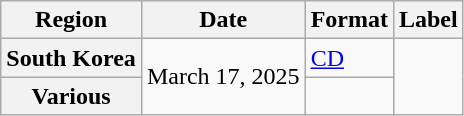<table class="wikitable plainrowheaders">
<tr>
<th scope="col">Region</th>
<th scope="col">Date</th>
<th scope="col">Format</th>
<th scope="col">Label</th>
</tr>
<tr>
<th scope="row">South Korea</th>
<td rowspan="2">March 17, 2025</td>
<td><a href='#'>CD</a></td>
<td rowspan="2"></td>
</tr>
<tr>
<th scope="row">Various </th>
<td></td>
</tr>
</table>
